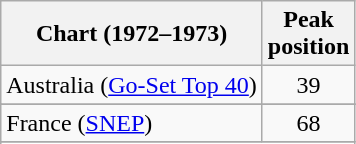<table class="wikitable sortable">
<tr>
<th>Chart (1972–1973)</th>
<th>Peak<br>position</th>
</tr>
<tr>
<td>Australia (<a href='#'>Go-Set Top 40</a>)</td>
<td align="center">39</td>
</tr>
<tr>
</tr>
<tr>
<td>France (<a href='#'>SNEP</a>)</td>
<td align="center">68</td>
</tr>
<tr>
</tr>
<tr>
</tr>
<tr>
</tr>
<tr>
</tr>
</table>
